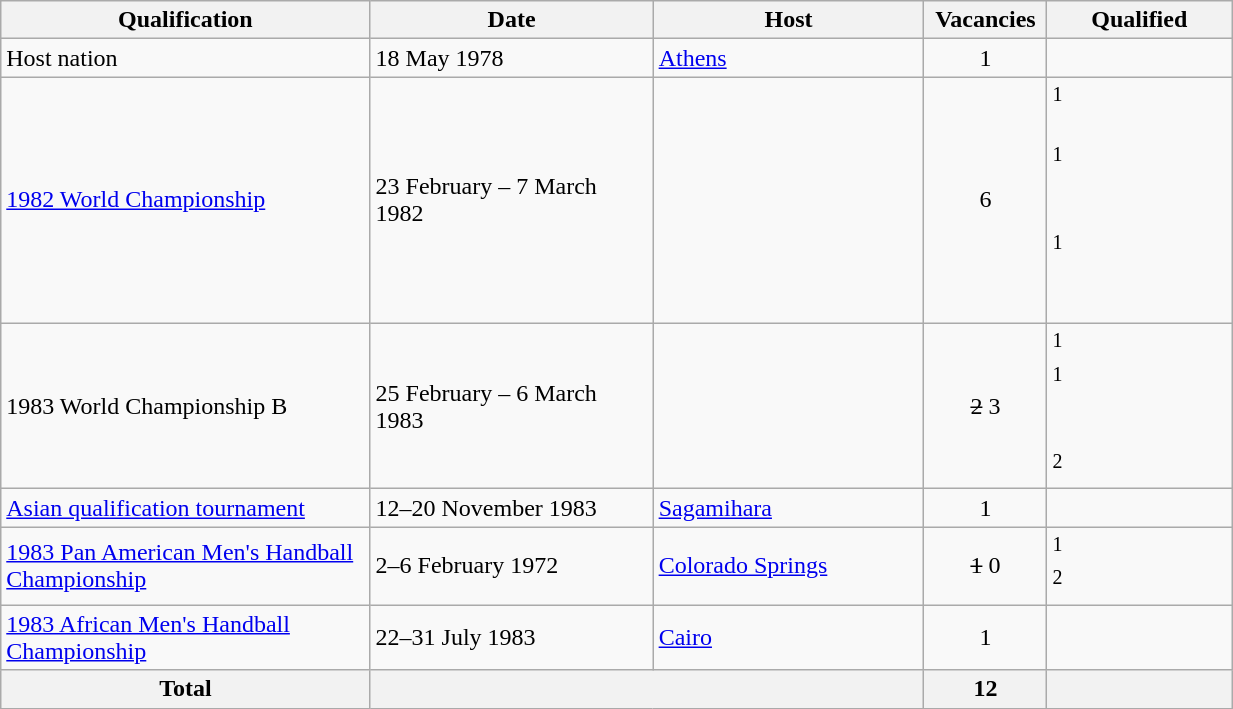<table class="wikitable" width=65%>
<tr>
<th width=30%>Qualification</th>
<th width=23%>Date</th>
<th width=22%>Host</th>
<th width=10%>Vacancies</th>
<th width=15%>Qualified</th>
</tr>
<tr>
<td>Host nation</td>
<td>18 May 1978</td>
<td> <a href='#'>Athens</a></td>
<td align=center>1</td>
<td></td>
</tr>
<tr>
<td><a href='#'>1982 World Championship</a></td>
<td>23 February – 7 March 1982</td>
<td></td>
<td align=center>6</td>
<td><s></s><sup>1</sup><br><br><s></s><sup>1</sup><br><br><br><s></s><sup>1</sup><br><br><br></td>
</tr>
<tr>
<td>1983 World Championship B</td>
<td>25 February – 6 March 1983</td>
<td></td>
<td align=center><s>2</s> 3</td>
<td><s></s><sup>1</sup><br><s></s><sup>1</sup><br><br><br><sup>2</sup></td>
</tr>
<tr>
<td><a href='#'>Asian qualification tournament</a></td>
<td>12–20 November 1983</td>
<td><a href='#'>Sagamihara</a></td>
<td align=center>1</td>
<td><s></s><br></td>
</tr>
<tr>
<td><a href='#'>1983 Pan American Men's Handball Championship</a></td>
<td>2–6 February 1972</td>
<td> <a href='#'>Colorado Springs</a></td>
<td align=center><s>1</s> 0</td>
<td><s></s><sup>1</sup><br><s></s><sup>2</sup></td>
</tr>
<tr>
<td><a href='#'>1983 African Men's Handball Championship</a></td>
<td>22–31 July 1983</td>
<td> <a href='#'>Cairo</a></td>
<td align=center>1</td>
<td></td>
</tr>
<tr>
<th>Total</th>
<th colspan=2></th>
<th>12</th>
<th></th>
</tr>
</table>
